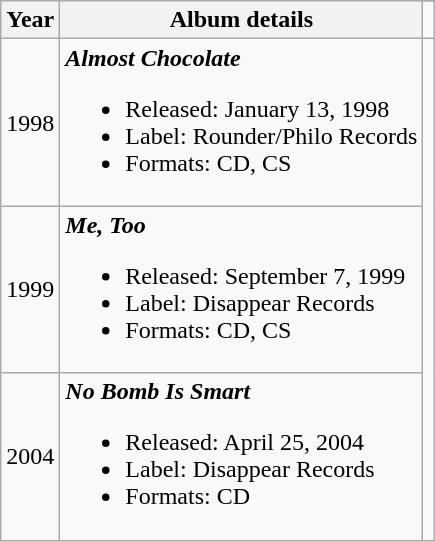<table class="wikitable">
<tr>
<th rowspan="2">Year</th>
<th rowspan="2">Album details</th>
</tr>
<tr>
<td></td>
</tr>
<tr>
<td>1998</td>
<td align="left"><strong><em>Almost Chocolate</em></strong><br><ul><li>Released: January 13, 1998</li><li>Label: Rounder/Philo Records</li><li>Formats: CD, CS</li></ul></td>
</tr>
<tr>
<td>1999</td>
<td align="left"><strong><em>Me, Too</em></strong><br><ul><li>Released: September 7, 1999</li><li>Label: Disappear Records</li><li>Formats: CD, CS</li></ul></td>
</tr>
<tr>
<td>2004</td>
<td align="left"><strong><em>No Bomb Is Smart</em></strong><br><ul><li>Released: April 25, 2004</li><li>Label: Disappear Records</li><li>Formats: CD</li></ul></td>
</tr>
</table>
